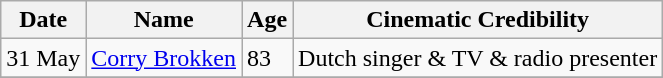<table class="wikitable">
<tr ">
<th>Date</th>
<th>Name</th>
<th>Age</th>
<th>Cinematic Credibility</th>
</tr>
<tr>
<td>31 May</td>
<td><a href='#'>Corry Brokken</a></td>
<td>83</td>
<td>Dutch singer & TV & radio presenter</td>
</tr>
<tr>
</tr>
</table>
